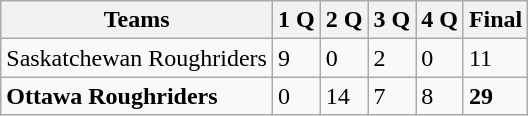<table class="wikitable">
<tr>
<th>Teams</th>
<th>1 Q</th>
<th>2 Q</th>
<th>3 Q</th>
<th>4 Q</th>
<th>Final</th>
</tr>
<tr>
<td>Saskatchewan Roughriders</td>
<td>9</td>
<td>0</td>
<td>2</td>
<td>0</td>
<td>11</td>
</tr>
<tr>
<td><strong>Ottawa Roughriders</strong></td>
<td>0</td>
<td>14</td>
<td>7</td>
<td>8</td>
<td><strong>29</strong></td>
</tr>
</table>
